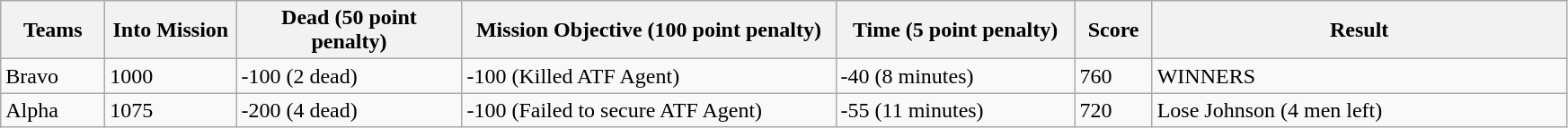<table class="wikitable">
<tr>
<th width="70px">Teams</th>
<th width="90px">Into Mission</th>
<th width="160px">Dead (50 point penalty)</th>
<th width="270px">Mission Objective (100 point penalty)</th>
<th width="170px">Time (5 point penalty)</th>
<th width="50px">Score</th>
<th width="300px">Result</th>
</tr>
<tr>
<td>Bravo</td>
<td>1000</td>
<td>-100 (2 dead)</td>
<td>-100 (Killed ATF Agent)</td>
<td>-40 (8 minutes)</td>
<td>760</td>
<td>WINNERS</td>
</tr>
<tr>
<td>Alpha</td>
<td>1075</td>
<td>-200 (4 dead)</td>
<td>-100 (Failed to secure ATF Agent)</td>
<td>-55 (11 minutes)</td>
<td>720</td>
<td>Lose Johnson (4 men left)</td>
</tr>
</table>
